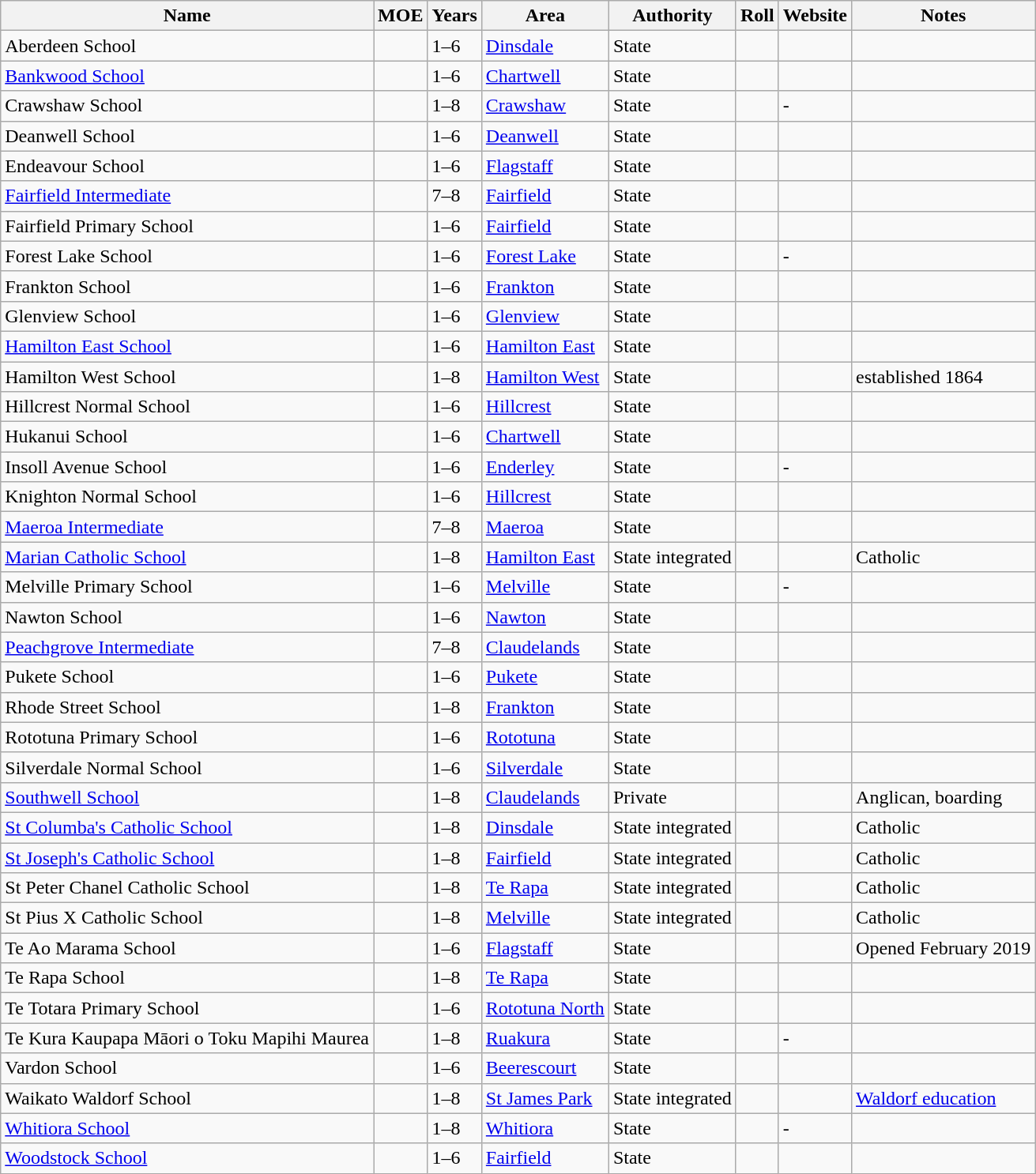<table class="wikitable sortable">
<tr>
<th>Name</th>
<th>MOE</th>
<th>Years</th>
<th>Area</th>
<th>Authority</th>
<th>Roll</th>
<th>Website</th>
<th>Notes</th>
</tr>
<tr>
<td>Aberdeen School</td>
<td></td>
<td>1–6</td>
<td><a href='#'>Dinsdale</a></td>
<td>State</td>
<td></td>
<td></td>
<td></td>
</tr>
<tr>
<td><a href='#'>Bankwood School</a></td>
<td></td>
<td>1–6</td>
<td><a href='#'>Chartwell</a></td>
<td>State</td>
<td></td>
<td></td>
<td></td>
</tr>
<tr>
<td>Crawshaw School</td>
<td></td>
<td>1–8</td>
<td><a href='#'>Crawshaw</a></td>
<td>State</td>
<td></td>
<td>-</td>
<td></td>
</tr>
<tr>
<td>Deanwell School</td>
<td></td>
<td>1–6</td>
<td><a href='#'>Deanwell</a></td>
<td>State</td>
<td></td>
<td></td>
<td></td>
</tr>
<tr>
<td>Endeavour School</td>
<td></td>
<td>1–6</td>
<td><a href='#'>Flagstaff</a></td>
<td>State</td>
<td></td>
<td></td>
<td></td>
</tr>
<tr>
<td><a href='#'>Fairfield Intermediate</a></td>
<td></td>
<td>7–8</td>
<td><a href='#'>Fairfield</a></td>
<td>State</td>
<td></td>
<td></td>
<td></td>
</tr>
<tr>
<td>Fairfield Primary School</td>
<td></td>
<td>1–6</td>
<td><a href='#'>Fairfield</a></td>
<td>State</td>
<td></td>
<td></td>
<td></td>
</tr>
<tr>
<td>Forest Lake School</td>
<td></td>
<td>1–6</td>
<td><a href='#'>Forest Lake</a></td>
<td>State</td>
<td></td>
<td>-</td>
<td></td>
</tr>
<tr>
<td>Frankton School</td>
<td></td>
<td>1–6</td>
<td><a href='#'>Frankton</a></td>
<td>State</td>
<td></td>
<td></td>
<td></td>
</tr>
<tr>
<td>Glenview School</td>
<td></td>
<td>1–6</td>
<td><a href='#'>Glenview</a></td>
<td>State</td>
<td></td>
<td></td>
<td></td>
</tr>
<tr>
<td><a href='#'>Hamilton East School</a></td>
<td></td>
<td>1–6</td>
<td><a href='#'>Hamilton East</a></td>
<td>State</td>
<td></td>
<td></td>
<td></td>
</tr>
<tr>
<td>Hamilton West School</td>
<td></td>
<td>1–8</td>
<td><a href='#'>Hamilton West</a></td>
<td>State</td>
<td></td>
<td></td>
<td>established 1864</td>
</tr>
<tr>
<td>Hillcrest Normal School</td>
<td></td>
<td>1–6</td>
<td><a href='#'>Hillcrest</a></td>
<td>State</td>
<td></td>
<td></td>
<td></td>
</tr>
<tr>
<td>Hukanui School</td>
<td></td>
<td>1–6</td>
<td><a href='#'>Chartwell</a></td>
<td>State</td>
<td></td>
<td></td>
<td></td>
</tr>
<tr>
<td>Insoll Avenue School</td>
<td></td>
<td>1–6</td>
<td><a href='#'>Enderley</a></td>
<td>State</td>
<td></td>
<td>-</td>
<td></td>
</tr>
<tr>
<td>Knighton Normal School</td>
<td></td>
<td>1–6</td>
<td><a href='#'>Hillcrest</a></td>
<td>State</td>
<td></td>
<td></td>
<td></td>
</tr>
<tr>
<td><a href='#'>Maeroa Intermediate</a></td>
<td></td>
<td>7–8</td>
<td><a href='#'>Maeroa</a></td>
<td>State</td>
<td></td>
<td></td>
<td></td>
</tr>
<tr>
<td><a href='#'>Marian Catholic School</a></td>
<td></td>
<td>1–8</td>
<td><a href='#'>Hamilton East</a></td>
<td>State integrated</td>
<td></td>
<td></td>
<td>Catholic</td>
</tr>
<tr>
<td>Melville Primary School</td>
<td></td>
<td>1–6</td>
<td><a href='#'>Melville</a></td>
<td>State</td>
<td></td>
<td>-</td>
<td></td>
</tr>
<tr>
<td>Nawton School</td>
<td></td>
<td>1–6</td>
<td><a href='#'>Nawton</a></td>
<td>State</td>
<td></td>
<td></td>
<td></td>
</tr>
<tr>
<td><a href='#'>Peachgrove Intermediate</a></td>
<td></td>
<td>7–8</td>
<td><a href='#'>Claudelands</a></td>
<td>State</td>
<td></td>
<td></td>
<td></td>
</tr>
<tr>
<td>Pukete School</td>
<td></td>
<td>1–6</td>
<td><a href='#'>Pukete</a></td>
<td>State</td>
<td></td>
<td></td>
<td></td>
</tr>
<tr>
<td>Rhode Street School</td>
<td></td>
<td>1–8</td>
<td><a href='#'>Frankton</a></td>
<td>State</td>
<td></td>
<td></td>
<td></td>
</tr>
<tr>
<td>Rototuna Primary School</td>
<td></td>
<td>1–6</td>
<td><a href='#'>Rototuna</a></td>
<td>State</td>
<td></td>
<td></td>
<td></td>
</tr>
<tr>
<td>Silverdale Normal School</td>
<td></td>
<td>1–6</td>
<td><a href='#'>Silverdale</a></td>
<td>State</td>
<td></td>
<td></td>
<td></td>
</tr>
<tr>
<td><a href='#'>Southwell School</a></td>
<td></td>
<td>1–8</td>
<td><a href='#'>Claudelands</a></td>
<td>Private</td>
<td></td>
<td></td>
<td>Anglican, boarding</td>
</tr>
<tr>
<td><a href='#'>St Columba's Catholic School</a></td>
<td></td>
<td>1–8</td>
<td><a href='#'>Dinsdale</a></td>
<td>State integrated</td>
<td></td>
<td></td>
<td>Catholic</td>
</tr>
<tr>
<td><a href='#'>St Joseph's Catholic School</a></td>
<td></td>
<td>1–8</td>
<td><a href='#'>Fairfield</a></td>
<td>State integrated</td>
<td></td>
<td></td>
<td>Catholic</td>
</tr>
<tr>
<td>St Peter Chanel Catholic School</td>
<td></td>
<td>1–8</td>
<td><a href='#'>Te Rapa</a></td>
<td>State integrated</td>
<td></td>
<td></td>
<td>Catholic</td>
</tr>
<tr>
<td>St Pius X Catholic School</td>
<td></td>
<td>1–8</td>
<td><a href='#'>Melville</a></td>
<td>State integrated</td>
<td></td>
<td></td>
<td>Catholic</td>
</tr>
<tr>
<td>Te Ao Marama School</td>
<td></td>
<td>1–6</td>
<td><a href='#'>Flagstaff</a></td>
<td>State</td>
<td></td>
<td></td>
<td>Opened February 2019</td>
</tr>
<tr>
<td>Te Rapa School</td>
<td></td>
<td>1–8</td>
<td><a href='#'>Te Rapa</a></td>
<td>State</td>
<td></td>
<td></td>
<td></td>
</tr>
<tr>
<td>Te Totara Primary School</td>
<td></td>
<td>1–6</td>
<td><a href='#'>Rototuna North</a></td>
<td>State</td>
<td></td>
<td></td>
<td></td>
</tr>
<tr>
<td>Te Kura Kaupapa Māori o Toku Mapihi Maurea</td>
<td></td>
<td>1–8</td>
<td><a href='#'>Ruakura</a></td>
<td>State</td>
<td></td>
<td>-</td>
<td></td>
</tr>
<tr>
<td>Vardon School</td>
<td></td>
<td>1–6</td>
<td><a href='#'>Beerescourt</a></td>
<td>State</td>
<td></td>
<td></td>
<td></td>
</tr>
<tr>
<td>Waikato Waldorf School</td>
<td></td>
<td>1–8</td>
<td><a href='#'>St James Park</a></td>
<td>State integrated</td>
<td></td>
<td></td>
<td><a href='#'>Waldorf education</a></td>
</tr>
<tr>
<td><a href='#'>Whitiora School</a></td>
<td></td>
<td>1–8</td>
<td><a href='#'>Whitiora</a></td>
<td>State</td>
<td></td>
<td>-</td>
<td></td>
</tr>
<tr>
<td><a href='#'>Woodstock School</a></td>
<td></td>
<td>1–6</td>
<td><a href='#'>Fairfield</a></td>
<td>State</td>
<td></td>
<td></td>
<td></td>
</tr>
</table>
